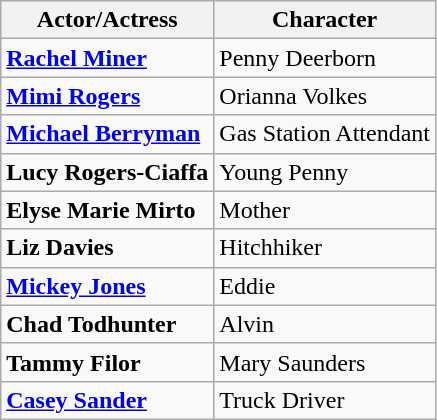<table class="wikitable">
<tr>
<th>Actor/Actress</th>
<th>Character</th>
</tr>
<tr>
<td><strong><a href='#'>Rachel Miner</a></strong></td>
<td>Penny Deerborn</td>
</tr>
<tr>
<td><strong><a href='#'>Mimi Rogers</a></strong></td>
<td>Orianna Volkes</td>
</tr>
<tr>
<td><strong><a href='#'>Michael Berryman</a></strong></td>
<td>Gas Station Attendant</td>
</tr>
<tr>
<td><strong>Lucy Rogers-Ciaffa</strong></td>
<td>Young Penny</td>
</tr>
<tr>
<td><strong>Elyse Marie Mirto</strong></td>
<td>Mother</td>
</tr>
<tr>
<td><strong>Liz Davies</strong></td>
<td>Hitchhiker</td>
</tr>
<tr>
<td><strong><a href='#'>Mickey Jones</a></strong></td>
<td>Eddie</td>
</tr>
<tr>
<td><strong>Chad Todhunter</strong></td>
<td>Alvin</td>
</tr>
<tr>
<td><strong>Tammy Filor</strong></td>
<td>Mary Saunders</td>
</tr>
<tr>
<td><strong><a href='#'>Casey Sander</a></strong></td>
<td>Truck Driver</td>
</tr>
</table>
